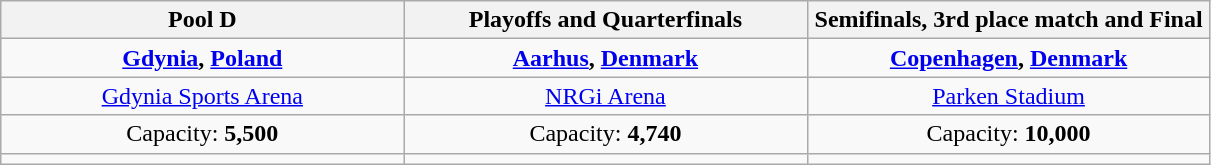<table class=wikitable style=text-align:center>
<tr>
<th width=33%>Pool D</th>
<th width=33%>Playoffs and Quarterfinals</th>
<th width=33%>Semifinals, 3rd place match and Final</th>
</tr>
<tr>
<td> <strong><a href='#'>Gdynia</a>, <a href='#'>Poland</a></strong></td>
<td> <strong><a href='#'>Aarhus</a>, <a href='#'>Denmark</a></strong></td>
<td> <strong><a href='#'>Copenhagen</a>, <a href='#'>Denmark</a></strong></td>
</tr>
<tr>
<td><a href='#'>Gdynia Sports Arena</a></td>
<td><a href='#'>NRGi Arena</a></td>
<td><a href='#'>Parken Stadium</a></td>
</tr>
<tr>
<td>Capacity: <strong>5,500</strong></td>
<td>Capacity: <strong>4,740</strong></td>
<td>Capacity: <strong>10,000</strong></td>
</tr>
<tr>
<td></td>
<td></td>
<td></td>
</tr>
</table>
